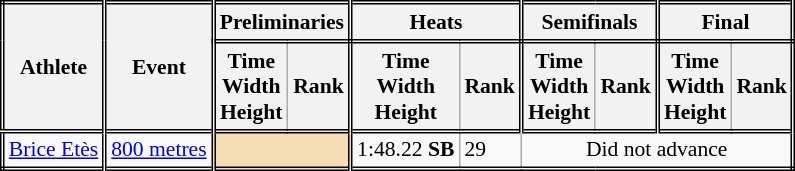<table class=wikitable style="font-size:90%; border: double;">
<tr>
<th rowspan="2" style="border-right:double">Athlete</th>
<th rowspan="2" style="border-right:double">Event</th>
<th colspan="2" style="border-right:double; border-bottom:double;">Preliminaries</th>
<th colspan="2" style="border-right:double; border-bottom:double;">Heats</th>
<th colspan="2" style="border-right:double; border-bottom:double;">Semifinals</th>
<th colspan="2" style="border-right:double; border-bottom:double;">Final</th>
</tr>
<tr>
<th>Time<br>Width<br>Height</th>
<th style="border-right:double">Rank</th>
<th>Time<br>Width<br>Height</th>
<th style="border-right:double">Rank</th>
<th>Time<br>Width<br>Height</th>
<th style="border-right:double">Rank</th>
<th>Time<br>Width<br>Height</th>
<th style="border-right:double">Rank</th>
</tr>
<tr style="border-top: double;">
<td style="border-right:double"><a href='#'>Brice Etès</a></td>
<td style="border-right:double"><a href='#'>800 metres</a></td>
<td style="border-right:double" colspan= 2 bgcolor="wheat"></td>
<td align=center>1:48.22 <strong>SB</strong></td>
<td salign=center tyle="border-right:double">29</td>
<td colspan="4" align=center>Did not advance</td>
</tr>
</table>
